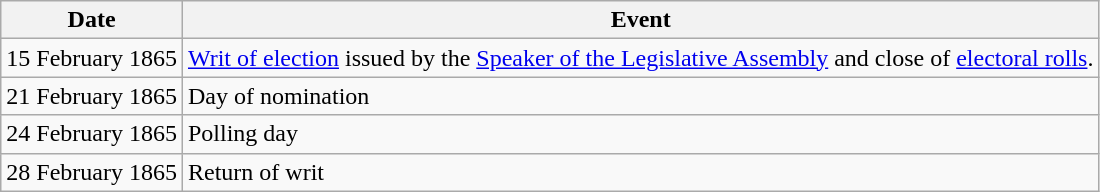<table class="wikitable">
<tr>
<th>Date</th>
<th>Event</th>
</tr>
<tr>
<td>15 February 1865</td>
<td><a href='#'>Writ of election</a> issued by the <a href='#'>Speaker of the Legislative Assembly</a> and close of <a href='#'>electoral rolls</a>.</td>
</tr>
<tr>
<td>21 February 1865</td>
<td>Day of nomination</td>
</tr>
<tr>
<td>24 February 1865</td>
<td>Polling day</td>
</tr>
<tr>
<td>28 February 1865</td>
<td>Return of writ</td>
</tr>
</table>
